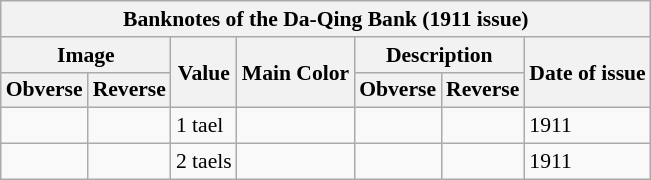<table class="wikitable" style="font-size: 90%">
<tr>
<th colspan=7>Banknotes of the Da-Qing Bank (1911 issue)</th>
</tr>
<tr>
<th colspan=2>Image</th>
<th rowspan=2>Value</th>
<th rowspan=2>Main Color</th>
<th colspan=2>Description</th>
<th rowspan=2>Date of issue</th>
</tr>
<tr>
<th>Obverse</th>
<th>Reverse</th>
<th>Obverse</th>
<th>Reverse</th>
</tr>
<tr>
<td></td>
<td></td>
<td>1 tael</td>
<td></td>
<td></td>
<td></td>
<td>1911</td>
</tr>
<tr>
<td></td>
<td></td>
<td>2 taels</td>
<td></td>
<td></td>
<td></td>
<td>1911</td>
</tr>
</table>
